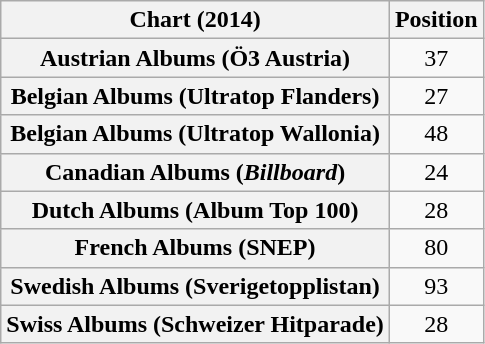<table class="wikitable sortable plainrowheaders" style="text-align:center">
<tr>
<th scope="col">Chart (2014)</th>
<th scope="col">Position</th>
</tr>
<tr>
<th scope="row">Austrian Albums (Ö3 Austria)</th>
<td>37</td>
</tr>
<tr>
<th scope="row">Belgian Albums (Ultratop Flanders)</th>
<td>27</td>
</tr>
<tr>
<th scope="row">Belgian Albums (Ultratop Wallonia)</th>
<td>48</td>
</tr>
<tr>
<th scope="row">Canadian Albums (<em>Billboard</em>)</th>
<td>24</td>
</tr>
<tr>
<th scope="row">Dutch Albums (Album Top 100)</th>
<td>28</td>
</tr>
<tr>
<th scope="row">French Albums (SNEP)</th>
<td>80</td>
</tr>
<tr>
<th scope="row">Swedish Albums (Sverigetopplistan)</th>
<td>93</td>
</tr>
<tr>
<th scope="row">Swiss Albums (Schweizer Hitparade)</th>
<td>28</td>
</tr>
</table>
